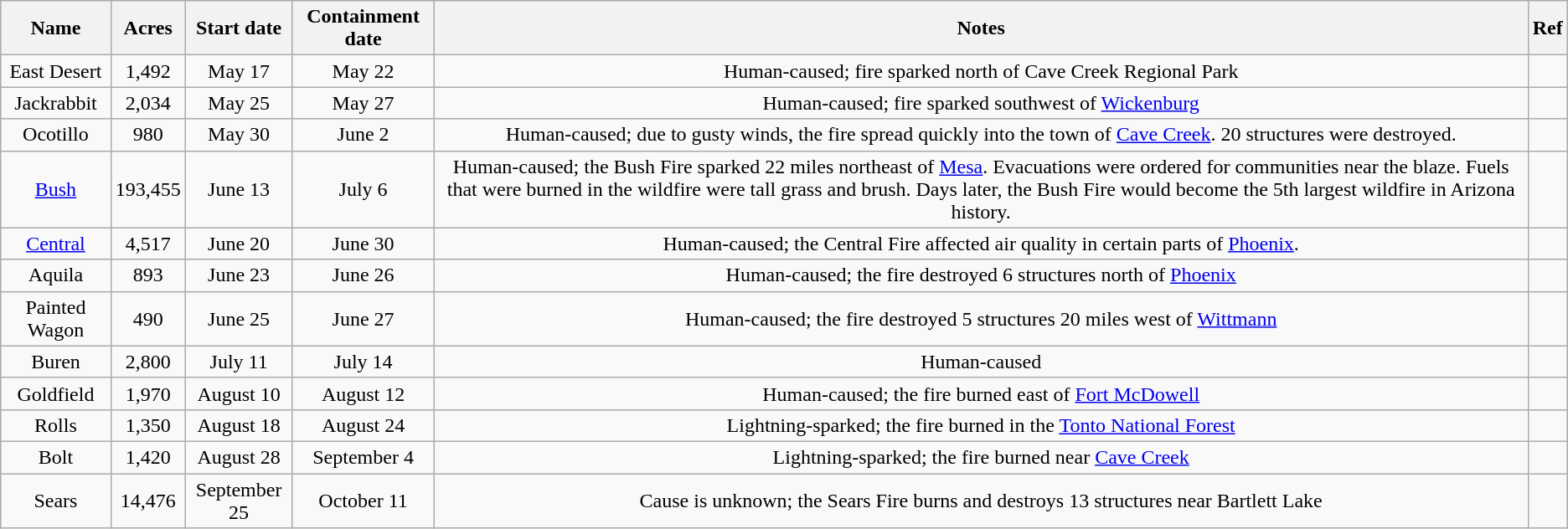<table class="wikitable sortable mw-collapsible" style="text-align:center;">
<tr>
<th>Name</th>
<th>Acres</th>
<th>Start date</th>
<th>Containment date</th>
<th>Notes</th>
<th class="unsortable">Ref</th>
</tr>
<tr>
<td>East Desert</td>
<td>1,492</td>
<td>May 17</td>
<td>May 22</td>
<td>Human-caused; fire sparked north of Cave Creek Regional Park</td>
<td></td>
</tr>
<tr>
<td>Jackrabbit</td>
<td>2,034</td>
<td>May 25</td>
<td>May 27</td>
<td>Human-caused; fire sparked southwest of <a href='#'>Wickenburg</a></td>
<td></td>
</tr>
<tr>
<td>Ocotillo</td>
<td>980</td>
<td>May 30</td>
<td>June 2</td>
<td>Human-caused; due to gusty winds, the fire spread quickly into the town of <a href='#'>Cave Creek</a>. 20 structures were destroyed.</td>
<td></td>
</tr>
<tr>
<td><a href='#'>Bush</a></td>
<td>193,455</td>
<td>June 13</td>
<td>July 6</td>
<td>Human-caused; the Bush Fire sparked 22 miles northeast of <a href='#'>Mesa</a>. Evacuations were ordered for communities near the blaze. Fuels that were burned in the wildfire were tall grass and brush. Days later, the Bush Fire would become the 5th largest wildfire in Arizona history.</td>
<td></td>
</tr>
<tr>
<td><a href='#'>Central</a></td>
<td>4,517</td>
<td>June 20</td>
<td>June 30</td>
<td>Human-caused; the Central Fire affected air quality in certain parts of <a href='#'>Phoenix</a>.</td>
<td></td>
</tr>
<tr>
<td>Aquila</td>
<td>893</td>
<td>June 23</td>
<td>June 26</td>
<td>Human-caused; the fire destroyed 6 structures north of <a href='#'>Phoenix</a></td>
<td></td>
</tr>
<tr>
<td>Painted Wagon</td>
<td>490</td>
<td>June 25</td>
<td>June 27</td>
<td>Human-caused; the fire destroyed 5 structures 20 miles west of <a href='#'>Wittmann</a></td>
<td></td>
</tr>
<tr>
<td>Buren</td>
<td>2,800</td>
<td>July 11</td>
<td>July 14</td>
<td>Human-caused</td>
<td></td>
</tr>
<tr>
<td>Goldfield</td>
<td>1,970</td>
<td>August 10</td>
<td>August 12</td>
<td>Human-caused; the fire burned east of <a href='#'>Fort McDowell</a></td>
<td></td>
</tr>
<tr>
<td>Rolls</td>
<td>1,350</td>
<td>August 18</td>
<td>August 24</td>
<td>Lightning-sparked; the fire burned in the <a href='#'>Tonto National Forest</a></td>
<td></td>
</tr>
<tr>
<td>Bolt</td>
<td>1,420</td>
<td>August 28</td>
<td>September 4</td>
<td>Lightning-sparked; the fire burned near <a href='#'>Cave Creek</a></td>
<td></td>
</tr>
<tr>
<td>Sears</td>
<td>14,476</td>
<td>September 25</td>
<td>October 11</td>
<td>Cause is unknown; the Sears Fire burns and destroys 13 structures near Bartlett Lake</td>
<td></td>
</tr>
</table>
